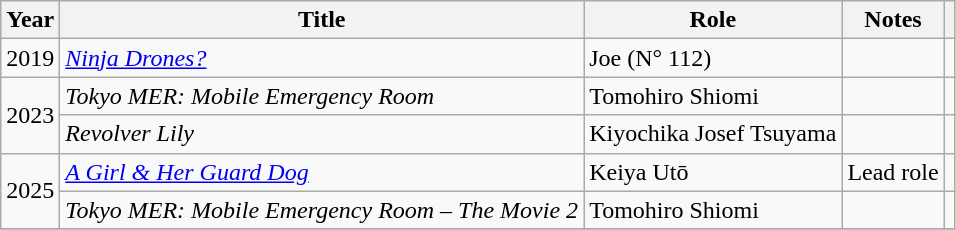<table class="wikitable sortable">
<tr>
<th>Year</th>
<th>Title</th>
<th>Role</th>
<th class="unsortable">Notes</th>
<th class="unsortable"></th>
</tr>
<tr>
<td>2019</td>
<td><em><a href='#'>Ninja Drones?</a></em></td>
<td>Joe (N° 112)</td>
<td></td>
<td></td>
</tr>
<tr>
<td rowspan=2>2023</td>
<td><em>Tokyo MER: Mobile Emergency Room</em></td>
<td>Tomohiro Shiomi</td>
<td></td>
<td></td>
</tr>
<tr>
<td><em>Revolver Lily</em></td>
<td>Kiyochika Josef Tsuyama</td>
<td></td>
<td></td>
</tr>
<tr>
<td rowspan=2>2025</td>
<td><em><a href='#'>A Girl & Her Guard Dog</a></em></td>
<td>Keiya Utō</td>
<td>Lead role</td>
<td></td>
</tr>
<tr>
<td><em>Tokyo MER: Mobile Emergency Room – The Movie 2</em></td>
<td>Tomohiro Shiomi</td>
<td></td>
<td></td>
</tr>
<tr>
</tr>
</table>
